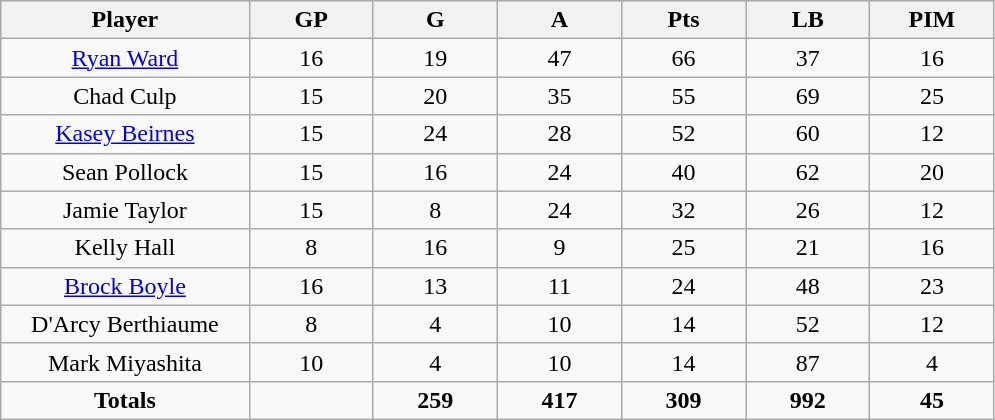<table class="wikitable sortable">
<tr align=center>
<th width="20%">Player</th>
<th width="10%">GP</th>
<th width="10%">G</th>
<th width="10%">A</th>
<th width="10%">Pts</th>
<th width="10%">LB</th>
<th width="10%">PIM</th>
</tr>
<tr align=center>
<td><a href='#'>Ryan Ward</a></td>
<td>16</td>
<td>19</td>
<td>47</td>
<td>66</td>
<td>37</td>
<td>16</td>
</tr>
<tr align=center>
<td>Chad Culp</td>
<td>15</td>
<td>20</td>
<td>35</td>
<td>55</td>
<td>69</td>
<td>25</td>
</tr>
<tr align=center>
<td><a href='#'>Kasey Beirnes</a></td>
<td>15</td>
<td>24</td>
<td>28</td>
<td>52</td>
<td>60</td>
<td>12</td>
</tr>
<tr align=center>
<td>Sean Pollock</td>
<td>15</td>
<td>16</td>
<td>24</td>
<td>40</td>
<td>62</td>
<td>20</td>
</tr>
<tr align=center>
<td>Jamie Taylor</td>
<td>15</td>
<td>8</td>
<td>24</td>
<td>32</td>
<td>26</td>
<td>12</td>
</tr>
<tr align=center>
<td>Kelly Hall</td>
<td>8</td>
<td>16</td>
<td>9</td>
<td>25</td>
<td>21</td>
<td>16</td>
</tr>
<tr align=center>
<td><a href='#'>Brock Boyle</a></td>
<td>16</td>
<td>13</td>
<td>11</td>
<td>24</td>
<td>48</td>
<td>23</td>
</tr>
<tr align=center>
<td>D'Arcy Berthiaume</td>
<td>8</td>
<td>4</td>
<td>10</td>
<td>14</td>
<td>52</td>
<td>12</td>
</tr>
<tr align=center>
<td>Mark Miyashita</td>
<td>10</td>
<td>4</td>
<td>10</td>
<td>14</td>
<td>87</td>
<td>4</td>
</tr>
<tr align=center>
<td><strong>Totals</strong></td>
<td></td>
<td><strong>259</strong></td>
<td><strong>417</strong></td>
<td><strong>309</strong></td>
<td><strong>992</strong></td>
<td><strong>45</strong></td>
</tr>
</table>
